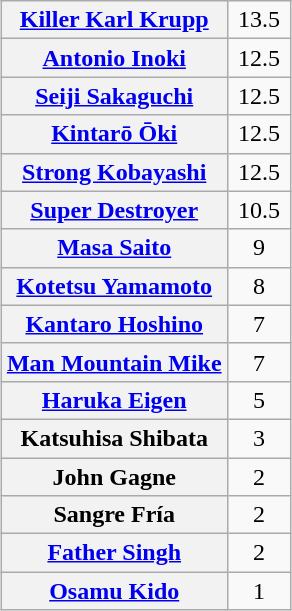<table class="wikitable" style="margin: 1em auto 1em auto;text-align:center">
<tr>
<th><a href='#'>Killer Karl Krupp</a></th>
<td style="width:35px">13.5</td>
</tr>
<tr>
<th><a href='#'>Antonio Inoki</a></th>
<td>12.5</td>
</tr>
<tr>
<th><a href='#'>Seiji Sakaguchi</a></th>
<td>12.5</td>
</tr>
<tr>
<th><a href='#'>Kintarō Ōki</a></th>
<td>12.5</td>
</tr>
<tr>
<th><a href='#'>Strong Kobayashi</a></th>
<td>12.5</td>
</tr>
<tr>
<th><a href='#'>Super Destroyer</a></th>
<td>10.5</td>
</tr>
<tr>
<th><a href='#'>Masa Saito</a></th>
<td>9</td>
</tr>
<tr>
<th><a href='#'>Kotetsu Yamamoto</a></th>
<td>8</td>
</tr>
<tr>
<th><a href='#'>Kantaro Hoshino</a></th>
<td>7</td>
</tr>
<tr>
<th><a href='#'>Man Mountain Mike</a></th>
<td>7</td>
</tr>
<tr>
<th><a href='#'>Haruka Eigen</a></th>
<td>5</td>
</tr>
<tr>
<th>Katsuhisa Shibata</th>
<td>3</td>
</tr>
<tr>
<th>John Gagne</th>
<td>2</td>
</tr>
<tr>
<th>Sangre Fría</th>
<td>2</td>
</tr>
<tr>
<th><a href='#'>Father Singh</a></th>
<td>2</td>
</tr>
<tr>
<th><a href='#'>Osamu Kido</a></th>
<td>1</td>
</tr>
</table>
